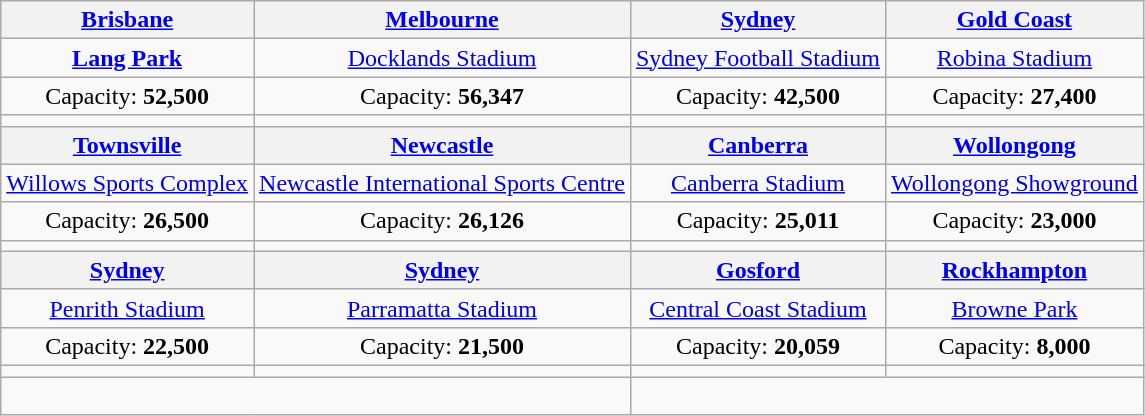<table class="wikitable" style="text-align:center">
<tr>
<th><a href='#'>Brisbane</a></th>
<th><a href='#'>Melbourne</a></th>
<th><a href='#'>Sydney</a></th>
<th><a href='#'>Gold Coast</a></th>
</tr>
<tr>
<td><strong><a href='#'>Lang Park</a></strong></td>
<td><a href='#'>Docklands Stadium</a></td>
<td><a href='#'>Sydney Football Stadium</a></td>
<td><a href='#'>Robina Stadium</a></td>
</tr>
<tr>
<td>Capacity: <strong>52,500</strong></td>
<td>Capacity: <strong>56,347</strong></td>
<td>Capacity: <strong>42,500</strong></td>
<td>Capacity: <strong>27,400</strong></td>
</tr>
<tr>
<td></td>
<td></td>
<td></td>
<td></td>
</tr>
<tr>
<th><a href='#'>Townsville</a></th>
<th><a href='#'>Newcastle</a></th>
<th><a href='#'>Canberra</a></th>
<th><a href='#'>Wollongong</a></th>
</tr>
<tr>
<td><a href='#'>Willows Sports Complex</a></td>
<td><a href='#'>Newcastle International Sports Centre</a></td>
<td><a href='#'>Canberra Stadium</a></td>
<td><a href='#'>Wollongong Showground</a></td>
</tr>
<tr>
<td>Capacity: <strong>26,500</strong></td>
<td>Capacity: <strong>26,126</strong></td>
<td>Capacity: <strong>25,011</strong></td>
<td>Capacity: <strong>23,000</strong></td>
</tr>
<tr>
<td></td>
<td></td>
<td></td>
<td></td>
</tr>
<tr>
<th><a href='#'>Sydney</a></th>
<th><a href='#'>Sydney</a></th>
<th><a href='#'>Gosford</a></th>
<th><a href='#'>Rockhampton</a></th>
</tr>
<tr>
<td><a href='#'>Penrith Stadium</a></td>
<td><a href='#'>Parramatta Stadium</a></td>
<td><a href='#'>Central Coast Stadium</a></td>
<td><a href='#'>Browne Park</a></td>
</tr>
<tr>
<td>Capacity: <strong>22,500</strong></td>
<td>Capacity: <strong>21,500</strong></td>
<td>Capacity: <strong>20,059</strong></td>
<td>Capacity: <strong>8,000</strong></td>
</tr>
<tr>
<td></td>
<td></td>
<td></td>
<td></td>
</tr>
<tr>
<td colspan="2"><br></td>
<td colspan="2"><br></td>
</tr>
</table>
